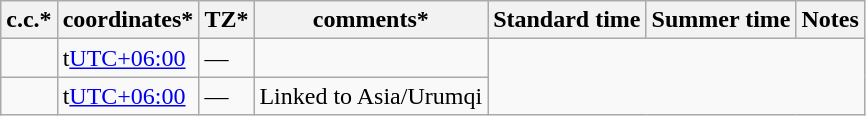<table class="wikitable sortable">
<tr>
<th>c.c.*</th>
<th>coordinates*</th>
<th>TZ*</th>
<th>comments*</th>
<th>Standard time</th>
<th>Summer time</th>
<th>Notes</th>
</tr>
<tr>
<td></td>
<td><span>t</span><a href='#'>UTC+06:00</a></td>
<td>—</td>
<td></td>
</tr>
<tr>
<td></td>
<td><span>t</span><a href='#'>UTC+06:00</a></td>
<td>—</td>
<td>Linked to Asia/Urumqi</td>
</tr>
</table>
